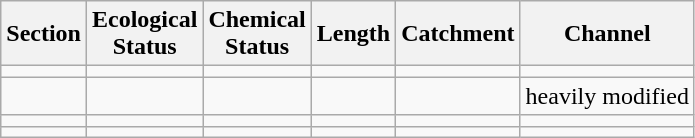<table class="wikitable">
<tr>
<th>Section</th>
<th>Ecological<br>Status</th>
<th>Chemical<br>Status</th>
<th>Length</th>
<th>Catchment</th>
<th>Channel</th>
</tr>
<tr>
<td></td>
<td></td>
<td></td>
<td></td>
<td></td>
<td></td>
</tr>
<tr>
<td></td>
<td></td>
<td></td>
<td></td>
<td></td>
<td>heavily modified</td>
</tr>
<tr>
<td></td>
<td></td>
<td></td>
<td></td>
<td></td>
<td></td>
</tr>
<tr>
<td></td>
<td></td>
<td></td>
<td></td>
<td></td>
<td></td>
</tr>
</table>
